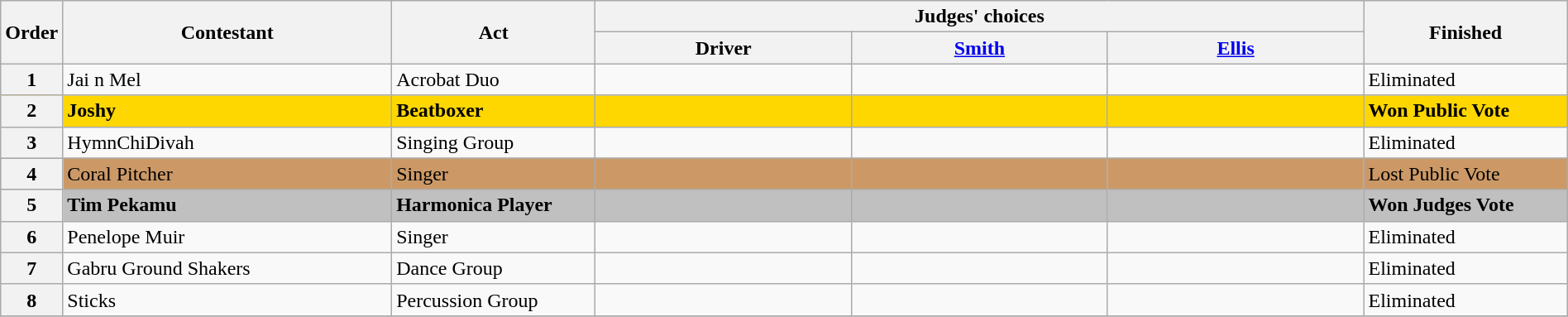<table class="wikitable" width="100%">
<tr>
<th rowspan=2 width="1%">Order</th>
<th rowspan=2 width="21%">Contestant</th>
<th rowspan=2 width="13%">Act</th>
<th colspan="3">Judges' choices</th>
<th rowspan=2 width="13%">Finished</th>
</tr>
<tr>
<th width="70">Driver</th>
<th width="70"><a href='#'>Smith</a></th>
<th width="70"><a href='#'>Ellis</a></th>
</tr>
<tr>
<th>1</th>
<td>Jai n Mel</td>
<td>Acrobat Duo</td>
<td></td>
<td></td>
<td></td>
<td>Eliminated</td>
</tr>
<tr style="background:gold;">
<th>2</th>
<td><strong>Joshy</strong></td>
<td><strong>Beatboxer</strong></td>
<td></td>
<td></td>
<td></td>
<td><strong>Won Public Vote</strong></td>
</tr>
<tr>
<th>3</th>
<td>HymnChiDivah</td>
<td>Singing Group</td>
<td></td>
<td></td>
<td></td>
<td>Eliminated</td>
</tr>
<tr style="background:#c96;">
<th>4</th>
<td>Coral Pitcher</td>
<td>Singer</td>
<td style="text-align: center;"></td>
<td></td>
<td></td>
<td>Lost Public Vote</td>
</tr>
<tr style="background:silver;">
<th>5</th>
<td><strong>Tim Pekamu</strong></td>
<td><strong>Harmonica Player</strong></td>
<td></td>
<td style="text-align: center;"></td>
<td style="text-align: center;"></td>
<td><strong>Won Judges Vote</strong></td>
</tr>
<tr>
<th>6</th>
<td>Penelope Muir</td>
<td>Singer</td>
<td></td>
<td></td>
<td></td>
<td>Eliminated</td>
</tr>
<tr>
<th>7</th>
<td>Gabru Ground Shakers</td>
<td>Dance Group</td>
<td></td>
<td></td>
<td></td>
<td>Eliminated</td>
</tr>
<tr>
<th>8</th>
<td>Sticks</td>
<td>Percussion Group</td>
<td></td>
<td></td>
<td></td>
<td>Eliminated</td>
</tr>
<tr>
</tr>
</table>
